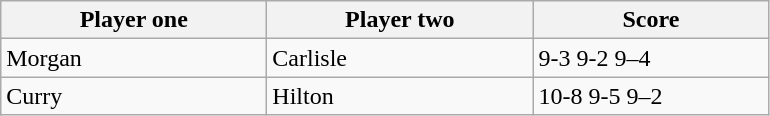<table class="wikitable">
<tr>
<th width=170>Player one</th>
<th width=170>Player two</th>
<th width=150>Score</th>
</tr>
<tr>
<td> Morgan</td>
<td> Carlisle</td>
<td>9-3 9-2 9–4</td>
</tr>
<tr>
<td> Curry</td>
<td> Hilton</td>
<td>10-8 9-5 9–2</td>
</tr>
</table>
